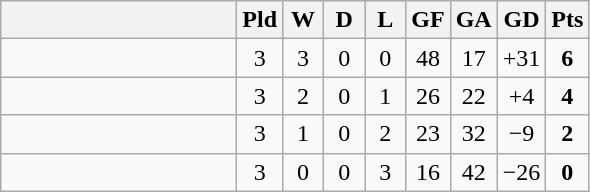<table class="wikitable" style="text-align:center;">
<tr>
<th width=150></th>
<th width=20>Pld</th>
<th width=20>W</th>
<th width=20>D</th>
<th width=20>L</th>
<th width=20>GF</th>
<th width=20>GA</th>
<th width=20>GD</th>
<th width=20>Pts</th>
</tr>
<tr>
<td align="left"></td>
<td>3</td>
<td>3</td>
<td>0</td>
<td>0</td>
<td>48</td>
<td>17</td>
<td>+31</td>
<td><strong>6</strong></td>
</tr>
<tr>
<td align="left"></td>
<td>3</td>
<td>2</td>
<td>0</td>
<td>1</td>
<td>26</td>
<td>22</td>
<td>+4</td>
<td><strong>4</strong></td>
</tr>
<tr>
<td align="left"></td>
<td>3</td>
<td>1</td>
<td>0</td>
<td>2</td>
<td>23</td>
<td>32</td>
<td>−9</td>
<td><strong>2</strong></td>
</tr>
<tr>
<td align="left"></td>
<td>3</td>
<td>0</td>
<td>0</td>
<td>3</td>
<td>16</td>
<td>42</td>
<td>−26</td>
<td><strong>0</strong></td>
</tr>
</table>
